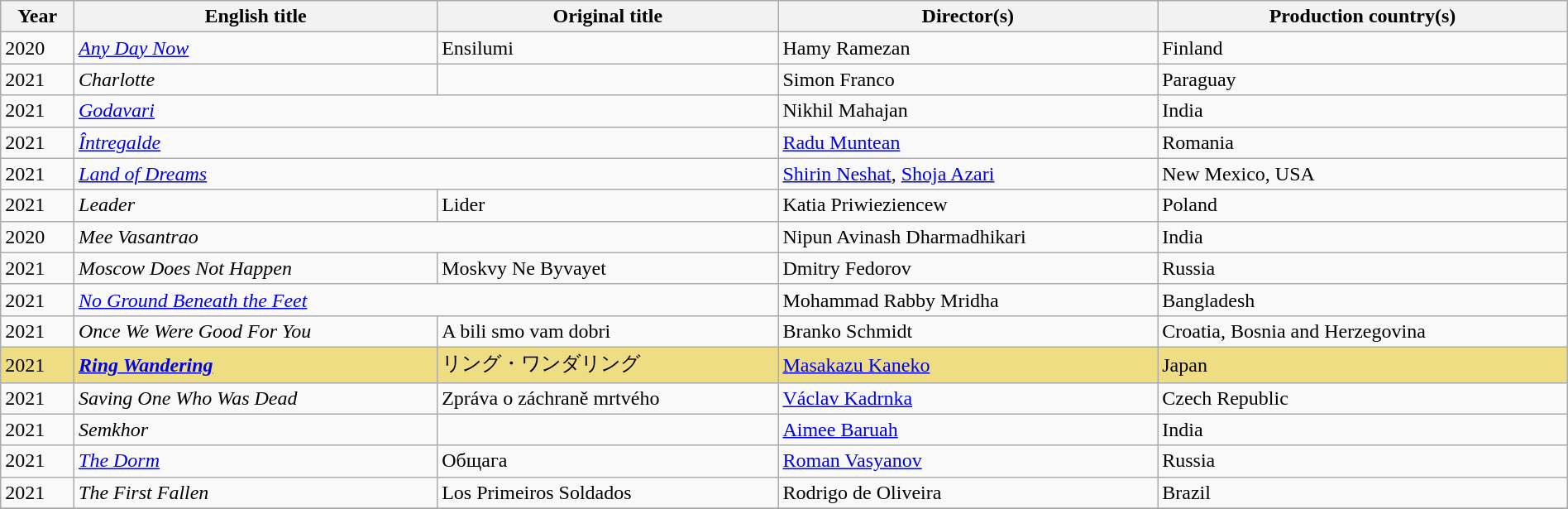<table class="sortable wikitable" style="width:100%; margin-bottom:4px" cellpadding="5">
<tr>
<th scope="col">Year</th>
<th scope="col">English title</th>
<th scope="col">Original title</th>
<th scope="col">Director(s)</th>
<th scope="col">Production country(s)</th>
</tr>
<tr>
<td>2020</td>
<td><em><a href='#'>Any Day Now</a></em></td>
<td>Ensilumi</td>
<td>Hamy Ramezan</td>
<td>Finland</td>
</tr>
<tr>
<td>2021</td>
<td><em>Charlotte</em></td>
<td></td>
<td>Simon Franco</td>
<td>Paraguay</td>
</tr>
<tr>
<td>2021</td>
<td colspan="2"><em><a href='#'>Godavari</a></em></td>
<td>Nikhil Mahajan</td>
<td>India</td>
</tr>
<tr>
<td>2021</td>
<td colspan="2"><em><a href='#'>Întregalde</a></em></td>
<td><a href='#'>Radu Muntean</a></td>
<td>Romania</td>
</tr>
<tr>
<td>2021</td>
<td colspan="2"><em><a href='#'>Land of Dreams</a></em></td>
<td><a href='#'>Shirin Neshat</a>, <a href='#'>Shoja Azari</a></td>
<td>New Mexico, USA</td>
</tr>
<tr>
<td>2021</td>
<td><em>Leader</em></td>
<td>Lider</td>
<td>Katia Priwieziencew</td>
<td>Poland</td>
</tr>
<tr>
<td>2020</td>
<td colspan="2"><em>Mee Vasantrao</em></td>
<td>Nipun Avinash Dharmadhikari</td>
<td>India</td>
</tr>
<tr>
<td>2021</td>
<td><em>Moscow Does Not Happen</em></td>
<td>Moskvy Ne Byvayet</td>
<td>Dmitry Fedorov</td>
<td>Russia</td>
</tr>
<tr>
<td>2021</td>
<td colspan="2"><em><a href='#'>No Ground Beneath the Feet</a></em></td>
<td>Mohammad Rabby Mridha</td>
<td>Bangladesh</td>
</tr>
<tr>
<td>2021</td>
<td><em>Once We Were Good For You</em></td>
<td>A bili smo vam dobri</td>
<td>Branko Schmidt</td>
<td>Croatia, Bosnia and Herzegovina</td>
</tr>
<tr style="background:#eedd82;">
<td>2021</td>
<td><strong><em><a href='#'>Ring Wandering</a></em></strong></td>
<td>リング・ワンダリング</td>
<td><a href='#'>Masakazu Kaneko</a></td>
<td>Japan</td>
</tr>
<tr>
<td>2021</td>
<td><em>Saving One Who Was Dead</em></td>
<td>Zpráva o záchraně mrtvého</td>
<td><a href='#'>Václav Kadrnka</a></td>
<td>Czech Republic</td>
</tr>
<tr>
<td>2021</td>
<td><em>Semkhor</em></td>
<td></td>
<td><a href='#'>Aimee Baruah</a></td>
<td>India</td>
</tr>
<tr>
<td>2021</td>
<td><em><a href='#'>The Dorm</a></em></td>
<td>Общага</td>
<td><a href='#'>Roman Vasyanov</a></td>
<td>Russia</td>
</tr>
<tr>
<td>2021</td>
<td><em>The First Fallen</em></td>
<td>Los Primeiros Soldados</td>
<td>Rodrigo de Oliveira</td>
<td>Brazil</td>
</tr>
<tr>
</tr>
</table>
